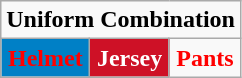<table class="wikitable"  style="display: inline-table;">
<tr>
<td align="center" Colspan="3"><strong>Uniform Combination</strong></td>
</tr>
<tr align="center">
<td style="background:#0080C6; color:red"><strong>Helmet</strong></td>
<td style="background:#CE1126; color:white"><strong>Jersey</strong></td>
<td style="background:light grey; color:red"><strong>Pants</strong></td>
</tr>
</table>
